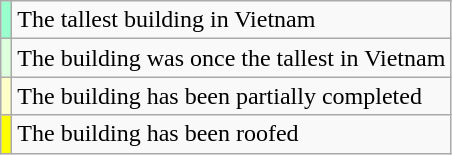<table class="wikitable">
<tr>
<td align="center" style="background-color:#9FC"></td>
<td>The tallest building in Vietnam</td>
</tr>
<tr>
<td align="center" style="background-color:#ddffdd"></td>
<td>The building was once the tallest in Vietnam</td>
</tr>
<tr>
<td align="center" style="background-color:#ffffc8"></td>
<td>The building has been partially completed</td>
</tr>
<tr>
<td align="center" style="background-color:#ffff00"></td>
<td>The building has been roofed</td>
</tr>
</table>
